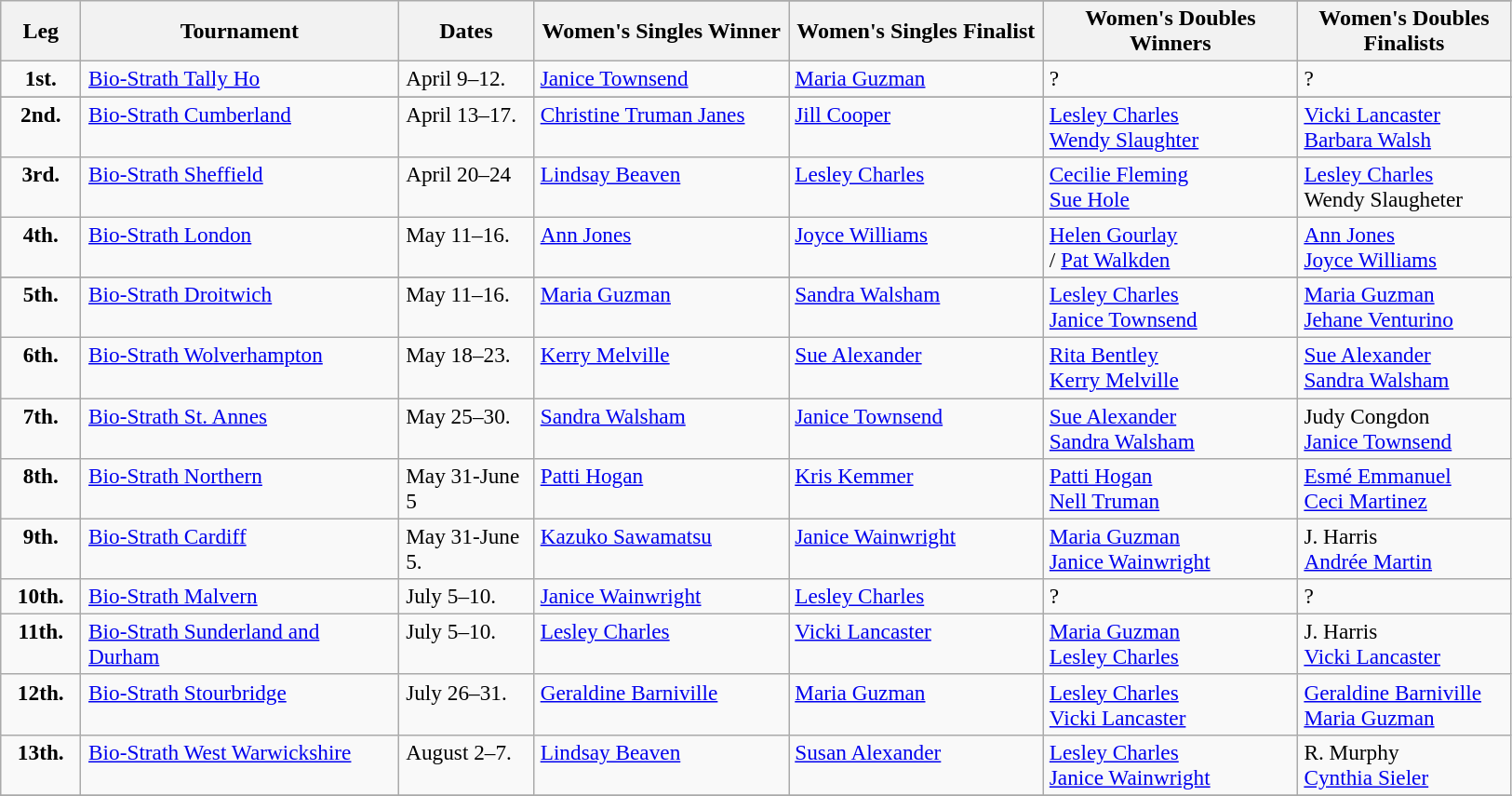<table class="wikitable" style="margin-left:1em;" style="font-size:95%;">
<tr>
<th rowspan="2" style="width:50px;">Leg</th>
<th rowspan="2" style="width:220px;">Tournament</th>
<th rowspan="2" style="width:90px;">Dates</th>
</tr>
<tr>
<th style="width:175px;">Women's Singles Winner</th>
<th style="width:175px;">Women's Singles Finalist</th>
<th style="width:175px;">Women's Doubles Winners</th>
<th style="width:145px;">Women's Doubles Finalists</th>
</tr>
<tr style="font-size:97%; vertical-align:top;">
<td style="text-align:center;"><strong>1st.</strong></td>
<td style="padding-left:5px;"><a href='#'>Bio-Strath Tally Ho</a></td>
<td style="padding-left:5px;">April 9–12.</td>
<td style="padding-left:4px;"> <a href='#'>Janice Townsend</a></td>
<td style="padding-left:4px;"> <a href='#'>Maria Guzman</a></td>
<td style="padding-left:4px;">? <br></td>
<td style="padding-left:4px;">? <br></td>
</tr>
<tr style="font-size:97%; vertical-align:top;">
</tr>
<tr style="font-size:97%; vertical-align:top;">
<td style="text-align:center;"><strong>2nd.</strong></td>
<td style="padding-left:5px;"><a href='#'>Bio-Strath Cumberland</a></td>
<td style="padding-left:5px;">April 13–17.</td>
<td style="padding-left:4px;"> <a href='#'>Christine Truman Janes</a></td>
<td style="padding-left:4px;"> <a href='#'>Jill Cooper</a></td>
<td style="padding-left:4px;"> <a href='#'>Lesley Charles</a><br> <a href='#'>Wendy Slaughter</a></td>
<td style="padding-left:4px;"> <a href='#'>Vicki Lancaster</a><br> <a href='#'>Barbara Walsh</a></td>
</tr>
<tr style="font-size:97%; vertical-align:top;">
<td style="text-align:center;"><strong>3rd.</strong></td>
<td style="padding-left:5px;"><a href='#'>Bio-Strath Sheffield</a></td>
<td style="padding-left:5px;">April 20–24</td>
<td style="padding-left:4px;"> <a href='#'>Lindsay Beaven</a></td>
<td style="padding-left:4px;"> <a href='#'>Lesley Charles</a></td>
<td style="padding-left:4px;"> <a href='#'>Cecilie Fleming</a> <br> <a href='#'>Sue Hole</a></td>
<td style="padding-left:4px;"> <a href='#'>Lesley Charles</a><br> Wendy Slaugheter</td>
</tr>
<tr style="font-size:97%; vertical-align:top;">
<td style="text-align:center;"><strong>4th.</strong></td>
<td style="padding-left:5px;"><a href='#'>Bio-Strath London</a></td>
<td style="padding-left:5px;">May 11–16.</td>
<td style="padding-left:4px;"> <a href='#'>Ann Jones</a></td>
<td style="padding-left:4px;"> <a href='#'>Joyce Williams</a></td>
<td style="padding-left:4px;"> <a href='#'>Helen Gourlay</a><br>/ <a href='#'>Pat Walkden</a></td>
<td style="padding-left:4px;"> <a href='#'>Ann Jones</a>  <br> <a href='#'>Joyce Williams</a></td>
</tr>
<tr style="font-size:97%; vertical-align:top;">
</tr>
<tr style="font-size:97%; vertical-align:top;">
<td style="text-align:center;"><strong>5th.</strong></td>
<td style="padding-left:5px;"><a href='#'>Bio-Strath Droitwich</a></td>
<td style="padding-left:5px;">May 11–16.</td>
<td style="padding-left:4px;"> <a href='#'>Maria Guzman</a></td>
<td style="padding-left:4px;"> <a href='#'>Sandra Walsham</a></td>
<td style="padding-left:4px;"> <a href='#'>Lesley Charles</a><br> <a href='#'>Janice Townsend</a></td>
<td style="padding-left:4px;"> <a href='#'>Maria Guzman</a><br> <a href='#'>Jehane Venturino</a></td>
</tr>
<tr style="font-size:97%; vertical-align:top;">
<td style="text-align:center;"><strong>6th.</strong></td>
<td style="padding-left:5px;"><a href='#'>Bio-Strath Wolverhampton</a></td>
<td style="padding-left:5px;">May 18–23.</td>
<td style="padding-left:4px;"> <a href='#'>Kerry Melville</a></td>
<td style="padding-left:4px;"> <a href='#'>Sue Alexander</a></td>
<td style="padding-left:4px;"> <a href='#'>Rita Bentley</a><br> <a href='#'>Kerry Melville</a></td>
<td style="padding-left:4px;"> <a href='#'>Sue Alexander</a>  <br> <a href='#'>Sandra Walsham</a></td>
</tr>
<tr style="font-size:97%; vertical-align:top;">
<td style="text-align:center;"><strong>7th.</strong></td>
<td style="padding-left:5px;"><a href='#'>Bio-Strath St. Annes</a></td>
<td style="padding-left:5px;">May 25–30.</td>
<td style="padding-left:4px;"> <a href='#'>Sandra Walsham</a></td>
<td style="padding-left:4px;"> <a href='#'>Janice Townsend</a></td>
<td style="padding-left:4px;"> <a href='#'>Sue Alexander</a><br> <a href='#'>Sandra Walsham</a></td>
<td style="padding-left:4px;"> Judy Congdon<br> <a href='#'>Janice Townsend</a></td>
</tr>
<tr style="font-size:97%; vertical-align:top;">
<td style="text-align:center;"><strong>8th.</strong></td>
<td style="padding-left:5px;"><a href='#'>Bio-Strath Northern</a></td>
<td style="padding-left:5px;">May 31-June 5</td>
<td style="padding-left:4px;"> <a href='#'>Patti Hogan</a></td>
<td style="padding-left:4px;">   <a href='#'>Kris Kemmer</a></td>
<td style="padding-left:4px;"> <a href='#'>Patti Hogan</a> <br>  <a href='#'>Nell Truman</a></td>
<td style="padding-left:4px;"> <a href='#'>Esmé Emmanuel</a><br> <a href='#'>Ceci Martinez</a></td>
</tr>
<tr style="font-size:97%; vertical-align:top;">
<td style="text-align:center;"><strong>9th.</strong></td>
<td style="padding-left:5px;"><a href='#'>Bio-Strath Cardiff</a></td>
<td style="padding-left:5px;">May 31-June 5.</td>
<td style="padding-left:4px;"> <a href='#'>Kazuko Sawamatsu</a></td>
<td style="padding-left:4px;"> <a href='#'>Janice Wainwright</a></td>
<td style="padding-left:4px;"> <a href='#'>Maria Guzman</a><br> <a href='#'>Janice Wainwright</a></td>
<td style="padding-left:4px;"> J. Harris<br> <a href='#'>Andrée Martin</a></td>
</tr>
<tr style="font-size:97%; vertical-align:top;">
<td style="text-align:center;"><strong>10th.</strong></td>
<td style="padding-left:5px;"><a href='#'>Bio-Strath Malvern</a></td>
<td style="padding-left:5px;">July 5–10.</td>
<td style="padding-left:4px;"> <a href='#'>Janice Wainwright</a></td>
<td style="padding-left:4px;"> <a href='#'>Lesley Charles</a></td>
<td style="padding-left:4px;">?<br></td>
<td style="padding-left:4px;">?<br></td>
</tr>
<tr style="font-size:97%; vertical-align:top;">
<td style="text-align:center;"><strong>11th.</strong></td>
<td style="padding-left:5px;"><a href='#'>Bio-Strath Sunderland and Durham</a></td>
<td style="padding-left:5px;">July 5–10.</td>
<td style="padding-left:4px;"> <a href='#'>Lesley Charles</a></td>
<td style="padding-left:4px;"> <a href='#'>Vicki Lancaster</a></td>
<td style="padding-left:4px;"> <a href='#'>Maria Guzman</a><br> <a href='#'>Lesley Charles</a></td>
<td style="padding-left:4px;"> J. Harris<br>  <a href='#'>Vicki Lancaster</a></td>
</tr>
<tr style="font-size:97%; vertical-align:top;">
<td style="text-align:center;"><strong>12th.</strong></td>
<td style="padding-left:5px;"><a href='#'>Bio-Strath Stourbridge</a></td>
<td style="padding-left:5px;">July 26–31.</td>
<td style="padding-left:4px;"> <a href='#'>Geraldine Barniville</a></td>
<td style="padding-left:4px;"> <a href='#'>Maria Guzman</a></td>
<td style="padding-left:4px;"> <a href='#'>Lesley Charles</a> <br>  <a href='#'>Vicki Lancaster</a></td>
<td style="padding-left:4px;"> <a href='#'>Geraldine Barniville</a><br> <a href='#'>Maria Guzman</a></td>
</tr>
<tr style="font-size:97%; vertical-align:top;">
<td style="text-align:center;"><strong>13th.</strong></td>
<td style="padding-left:5px;"><a href='#'>Bio-Strath West Warwickshire</a></td>
<td style="padding-left:5px;">August 2–7.</td>
<td style="padding-left:4px;"> <a href='#'>Lindsay Beaven</a></td>
<td style="padding-left:4px;"> <a href='#'>Susan Alexander</a></td>
<td style="padding-left:4px;"> <a href='#'>Lesley Charles</a> <br>  <a href='#'>Janice Wainwright</a></td>
<td style="padding-left:4px;"> R. Murphy <br> <a href='#'>Cynthia Sieler</a></td>
</tr>
<tr style="font-size:97%; vertical-align:top;">
</tr>
</table>
